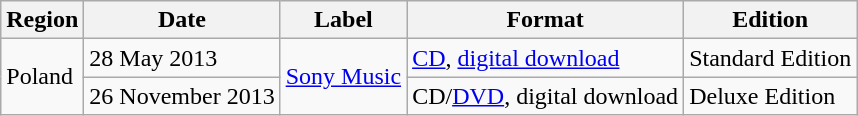<table class="wikitable">
<tr>
<th>Region</th>
<th>Date</th>
<th>Label</th>
<th>Format</th>
<th>Edition</th>
</tr>
<tr>
<td rowspan="2">Poland</td>
<td>28 May 2013</td>
<td rowspan="2"><a href='#'>Sony Music</a></td>
<td><a href='#'>CD</a>, <a href='#'>digital download</a></td>
<td>Standard Edition</td>
</tr>
<tr>
<td>26 November 2013</td>
<td>CD/<a href='#'>DVD</a>, digital download</td>
<td>Deluxe Edition</td>
</tr>
</table>
